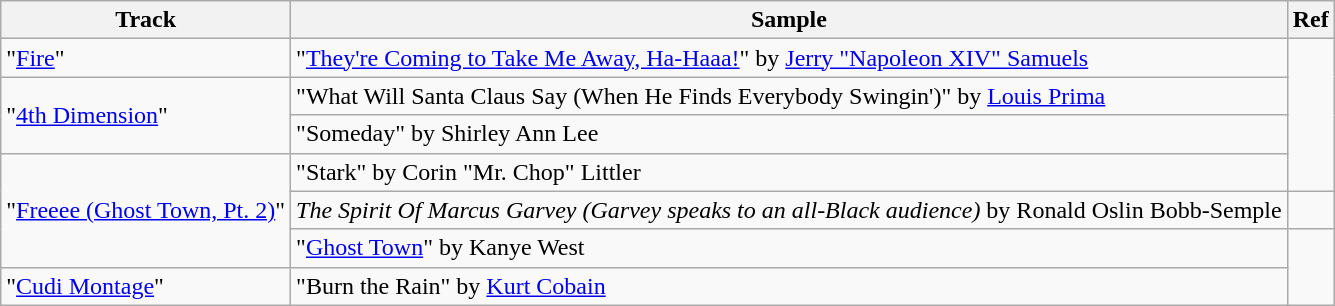<table class="wikitable">
<tr>
<th>Track</th>
<th>Sample</th>
<th>Ref</th>
</tr>
<tr>
<td>"<a href='#'>Fire</a>"</td>
<td>"<a href='#'>They're Coming to Take Me Away, Ha-Haaa!</a>" by <a href='#'>Jerry "Napoleon XIV" Samuels</a></td>
<td rowspan="4"></td>
</tr>
<tr>
<td rowspan="2">"<a href='#'>4th Dimension</a>"</td>
<td>"What Will Santa Claus Say (When He Finds Everybody Swingin')" by <a href='#'>Louis Prima</a></td>
</tr>
<tr>
<td>"Someday" by Shirley Ann Lee</td>
</tr>
<tr>
<td rowspan="3">"<a href='#'>Freeee (Ghost Town, Pt. 2)</a>"</td>
<td>"Stark" by Corin "Mr. Chop" Littler</td>
</tr>
<tr>
<td><em>The Spirit Of Marcus Garvey (Garvey speaks to an all-Black audience)</em> by Ronald Oslin Bobb-Semple</td>
<td></td>
</tr>
<tr>
<td>"<a href='#'>Ghost Town</a>" by Kanye West</td>
<td rowspan="2"></td>
</tr>
<tr>
<td>"<a href='#'>Cudi Montage</a>"</td>
<td>"Burn the Rain" by <a href='#'>Kurt Cobain</a></td>
</tr>
</table>
